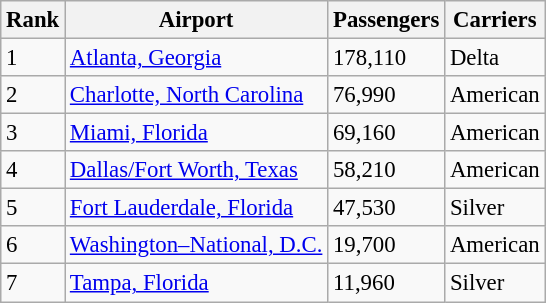<table class="wikitable sortable" style="font-size: 95%">
<tr>
<th>Rank</th>
<th>Airport</th>
<th>Passengers</th>
<th>Carriers</th>
</tr>
<tr>
<td>1</td>
<td> <a href='#'>Atlanta, Georgia</a></td>
<td>178,110</td>
<td>Delta</td>
</tr>
<tr>
<td>2</td>
<td> <a href='#'>Charlotte, North Carolina</a></td>
<td>76,990</td>
<td>American</td>
</tr>
<tr>
<td>3</td>
<td> <a href='#'>Miami, Florida</a></td>
<td>69,160</td>
<td>American</td>
</tr>
<tr>
<td>4</td>
<td> <a href='#'>Dallas/Fort Worth, Texas</a></td>
<td>58,210</td>
<td>American</td>
</tr>
<tr>
<td>5</td>
<td> <a href='#'>Fort Lauderdale, Florida</a></td>
<td>47,530</td>
<td>Silver</td>
</tr>
<tr>
<td>6</td>
<td> <a href='#'>Washington–National, D.C.</a></td>
<td>19,700</td>
<td>American</td>
</tr>
<tr>
<td>7</td>
<td> <a href='#'>Tampa, Florida</a></td>
<td>11,960</td>
<td>Silver</td>
</tr>
</table>
